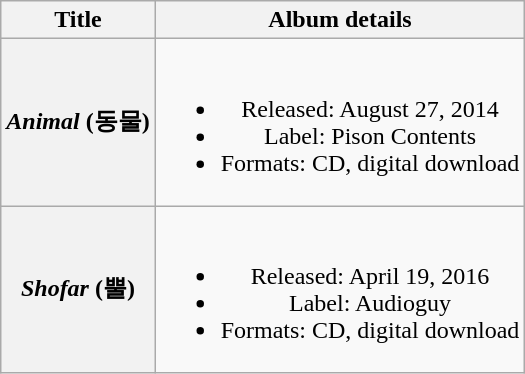<table class="wikitable plainrowheaders" style="text-align:center;">
<tr>
<th scope="col">Title</th>
<th scope="col">Album details</th>
</tr>
<tr>
<th scope="row"><em>Animal</em> (동물)</th>
<td><br><ul><li>Released: August 27, 2014</li><li>Label: Pison Contents</li><li>Formats: CD, digital download</li></ul></td>
</tr>
<tr>
<th scope="row"><em>Shofar</em> (뿔)</th>
<td><br><ul><li>Released: April 19, 2016</li><li>Label: Audioguy</li><li>Formats: CD, digital download</li></ul></td>
</tr>
</table>
